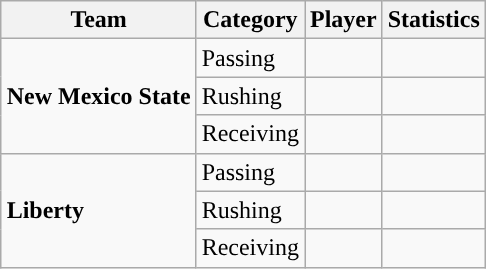<table class="wikitable" style="float: right;">
<tr>
<th>Team</th>
<th>Category</th>
<th>Player</th>
<th>Statistics</th>
</tr>
<tr>
<td rowspan=3><strong>New Mexico State</strong></td>
<td>Passing</td>
<td></td>
<td></td>
</tr>
<tr>
<td>Rushing</td>
<td></td>
<td></td>
</tr>
<tr>
<td>Receiving</td>
<td></td>
<td></td>
</tr>
<tr>
<td rowspan=3><strong>Liberty</strong></td>
<td>Passing</td>
<td></td>
<td></td>
</tr>
<tr>
<td>Rushing</td>
<td></td>
<td></td>
</tr>
<tr>
<td>Receiving</td>
<td></td>
<td></td>
</tr>
</table>
